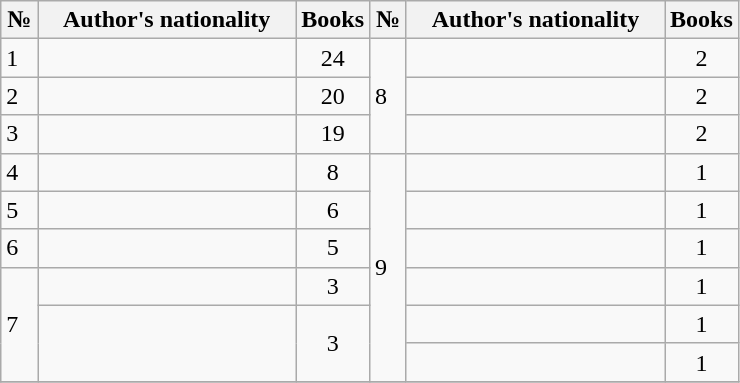<table class="wikitable" border="1">
<tr>
<th width=5%>№</th>
<th width=35%>Author's nationality</th>
<th width=10% align="right">Books</th>
<th width=5%>№</th>
<th width=35%>Author's nationality</th>
<th width=10% align="right">Books</th>
</tr>
<tr>
<td>1</td>
<td></td>
<td align="center">24</td>
<td rowspan=3>8</td>
<td></td>
<td align="center">2</td>
</tr>
<tr>
<td>2</td>
<td></td>
<td align="center">20</td>
<td></td>
<td align="center">2</td>
</tr>
<tr>
<td>3</td>
<td></td>
<td align="center">19</td>
<td></td>
<td align="center">2</td>
</tr>
<tr>
<td>4</td>
<td></td>
<td align="center">8</td>
<td rowspan=6>9</td>
<td></td>
<td align="center">1</td>
</tr>
<tr>
<td>5</td>
<td></td>
<td align="center">6</td>
<td></td>
<td align="center">1</td>
</tr>
<tr>
<td>6</td>
<td></td>
<td align="center">5</td>
<td></td>
<td align="center">1</td>
</tr>
<tr>
<td rowspan=3>7</td>
<td></td>
<td align="center">3</td>
<td></td>
<td align="center">1</td>
</tr>
<tr>
<td rowspan=2></td>
<td align="center" rowspan=2>3</td>
<td></td>
<td align="center">1</td>
</tr>
<tr>
<td></td>
<td align="center">1</td>
</tr>
<tr>
</tr>
</table>
